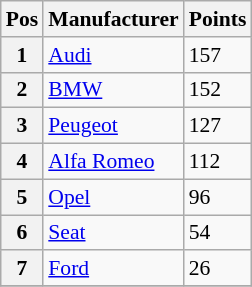<table class="wikitable" style="font-size: 90%">
<tr>
<th>Pos</th>
<th>Manufacturer</th>
<th>Points</th>
</tr>
<tr>
<th>1</th>
<td> <a href='#'>Audi</a></td>
<td>157</td>
</tr>
<tr>
<th>2</th>
<td> <a href='#'>BMW</a></td>
<td>152</td>
</tr>
<tr>
<th>3</th>
<td> <a href='#'>Peugeot</a></td>
<td>127</td>
</tr>
<tr>
<th>4</th>
<td> <a href='#'>Alfa Romeo</a></td>
<td>112</td>
</tr>
<tr>
<th>5</th>
<td> <a href='#'>Opel</a></td>
<td>96</td>
</tr>
<tr>
<th>6</th>
<td> <a href='#'>Seat</a></td>
<td>54</td>
</tr>
<tr>
<th>7</th>
<td> <a href='#'>Ford</a></td>
<td>26</td>
</tr>
<tr>
</tr>
</table>
